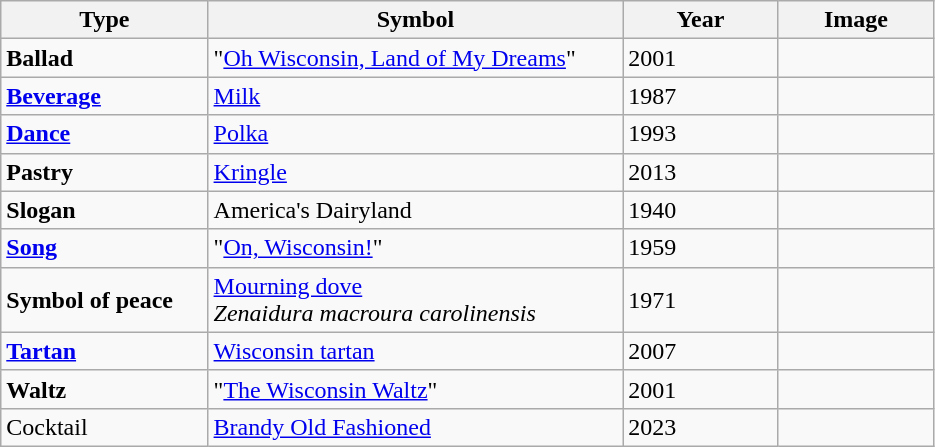<table class="wikitable">
<tr>
<th width="20%">Type</th>
<th width="40%">Symbol</th>
<th width="15%">Year</th>
<th width="15%">Image</th>
</tr>
<tr>
<td><strong>Ballad</strong></td>
<td>"<a href='#'>Oh Wisconsin, Land of My Dreams</a>"</td>
<td>2001</td>
<td></td>
</tr>
<tr>
<td><strong><a href='#'>Beverage</a></strong></td>
<td><a href='#'>Milk</a></td>
<td>1987</td>
<td></td>
</tr>
<tr>
<td><strong><a href='#'>Dance</a></strong></td>
<td><a href='#'>Polka</a></td>
<td>1993</td>
<td></td>
</tr>
<tr>
<td><strong>Pastry</strong></td>
<td><a href='#'>Kringle</a></td>
<td>2013</td>
<td></td>
</tr>
<tr>
<td><strong>Slogan</strong></td>
<td>America's Dairyland</td>
<td>1940</td>
<td></td>
</tr>
<tr>
<td><strong><a href='#'>Song</a></strong></td>
<td>"<a href='#'>On, Wisconsin!</a>"</td>
<td>1959</td>
<td></td>
</tr>
<tr>
<td><strong>Symbol of peace</strong></td>
<td><a href='#'>Mourning dove</a><br><em>Zenaidura macroura carolinensis</em></td>
<td>1971</td>
<td></td>
</tr>
<tr>
<td><strong><a href='#'>Tartan</a></strong></td>
<td><a href='#'>Wisconsin tartan</a></td>
<td>2007</td>
<td></td>
</tr>
<tr>
<td><strong>Waltz</strong></td>
<td>"<a href='#'>The Wisconsin Waltz</a>"</td>
<td>2001</td>
<td></td>
</tr>
<tr>
<td>Cocktail</td>
<td><a href='#'>Brandy Old Fashioned</a></td>
<td>2023</td>
<td></td>
</tr>
</table>
